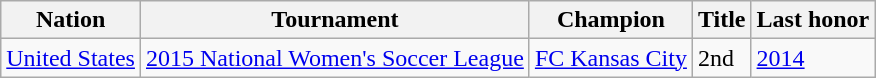<table class="wikitable sortable">
<tr>
<th>Nation</th>
<th>Tournament</th>
<th>Champion</th>
<th data-sort-type="number">Title</th>
<th>Last honor</th>
</tr>
<tr>
<td> <a href='#'>United States</a></td>
<td><a href='#'>2015 National Women's Soccer League</a></td>
<td><a href='#'>FC Kansas City</a></td>
<td>2nd</td>
<td><a href='#'>2014</a></td>
</tr>
</table>
